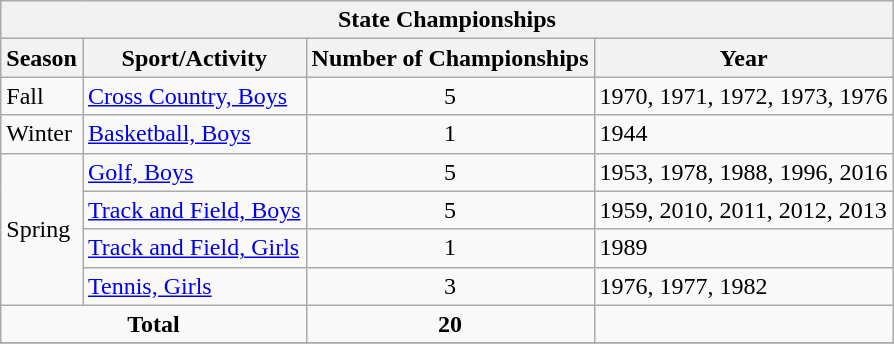<table class="wikitable">
<tr>
<th colspan="4">State Championships</th>
</tr>
<tr>
<th>Season</th>
<th>Sport/Activity</th>
<th>Number of Championships</th>
<th>Year</th>
</tr>
<tr>
<td rowspan="1">Fall</td>
<td><a href='#'>Cross Country, Boys</a></td>
<td align="center">5</td>
<td>1970, 1971, 1972, 1973, 1976</td>
</tr>
<tr>
<td rowspan="1">Winter</td>
<td><a href='#'>Basketball, Boys</a></td>
<td align="center">1</td>
<td>1944</td>
</tr>
<tr>
<td rowspan="4">Spring</td>
<td><a href='#'>Golf, Boys</a></td>
<td align="center">5</td>
<td>1953, 1978, 1988, 1996, 2016</td>
</tr>
<tr>
<td><a href='#'>Track and Field, Boys</a></td>
<td align="center">5</td>
<td>1959, 2010, 2011, 2012, 2013</td>
</tr>
<tr>
<td><a href='#'>Track and Field, Girls</a></td>
<td align="center">1</td>
<td>1989</td>
</tr>
<tr>
<td><a href='#'>Tennis, Girls</a></td>
<td align="center">3</td>
<td>1976, 1977, 1982</td>
</tr>
<tr>
<td align="center" colspan="2"><strong>Total</strong></td>
<td align="center"><strong>20</strong></td>
<td></td>
</tr>
<tr>
</tr>
</table>
